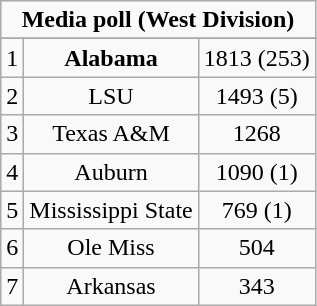<table class="wikitable" style="display: inline-table;">
<tr>
<td align="center" Colspan="3"><strong>Media poll (West Division)</strong></td>
</tr>
<tr align="center">
</tr>
<tr align="center">
<td>1</td>
<td><strong>Alabama</strong></td>
<td>1813 (253)</td>
</tr>
<tr align="center">
<td>2</td>
<td>LSU</td>
<td>1493 (5)</td>
</tr>
<tr align="center">
<td>3</td>
<td>Texas A&M</td>
<td>1268</td>
</tr>
<tr align="center">
<td>4</td>
<td>Auburn</td>
<td>1090 (1)</td>
</tr>
<tr align="center">
<td>5</td>
<td>Mississippi State</td>
<td>769 (1)</td>
</tr>
<tr align="center">
<td>6</td>
<td>Ole Miss</td>
<td>504</td>
</tr>
<tr align="center">
<td>7</td>
<td>Arkansas</td>
<td>343</td>
</tr>
</table>
